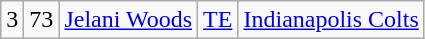<table class="wikitable" style="text-align:center">
<tr>
<td>3</td>
<td>73</td>
<td><a href='#'>Jelani Woods</a></td>
<td><a href='#'>TE</a></td>
<td><a href='#'>Indianapolis Colts</a></td>
</tr>
</table>
